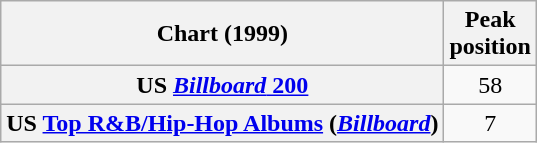<table class="wikitable sortable plainrowheaders" style="text-align:center">
<tr>
<th scope="col">Chart (1999)</th>
<th scope="col">Peak<br> position</th>
</tr>
<tr>
<th scope="row">US <a href='#'><em>Billboard</em> 200</a></th>
<td>58</td>
</tr>
<tr>
<th scope="row">US <a href='#'>Top R&B/Hip-Hop Albums</a> (<em><a href='#'>Billboard</a></em>)</th>
<td>7</td>
</tr>
</table>
